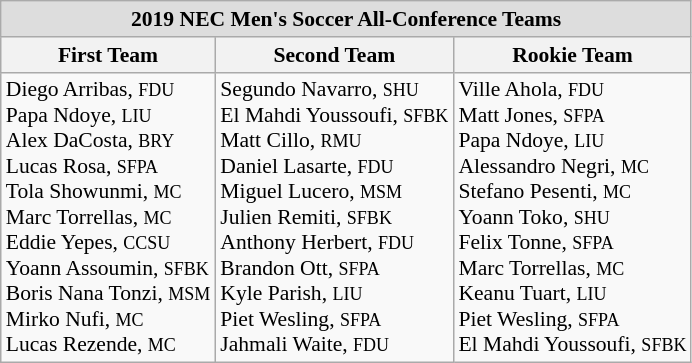<table class="wikitable" style="white-space:nowrap; font-size:90%;">
<tr>
<td colspan="7" style="text-align:center; background:#ddd;"><strong>2019 NEC Men's Soccer All-Conference Teams</strong></td>
</tr>
<tr>
<th>First Team</th>
<th>Second Team</th>
<th>Rookie Team</th>
</tr>
<tr>
<td>Diego Arribas, <small>FDU</small><br>Papa Ndoye, <small>LIU</small><br>Alex DaCosta, <small>BRY</small><br>Lucas Rosa, <small>SFPA</small><br>Tola Showunmi, <small>MC</small><br>Marc Torrellas, <small>MC</small><br>Eddie Yepes, <small>CCSU</small><br>Yoann Assoumin, <small>SFBK</small><br>Boris Nana Tonzi, <small>MSM</small><br>Mirko Nufi, <small>MC</small><br>Lucas Rezende, <small>MC</small></td>
<td>Segundo Navarro, <small>SHU</small><br>El Mahdi Youssoufi, <small>SFBK</small><br>Matt Cillo, <small>RMU</small><br>Daniel Lasarte, <small>FDU</small><br>Miguel Lucero, <small>MSM</small><br>Julien Remiti, <small>SFBK</small><br>Anthony Herbert, <small>FDU</small><br>Brandon Ott, <small>SFPA</small><br>Kyle Parish, <small>LIU</small><br>Piet Wesling, <small>SFPA</small><br>Jahmali Waite, <small>FDU</small></td>
<td>Ville Ahola, <small>FDU</small><br>Matt Jones, <small>SFPA</small><br>Papa Ndoye, <small>LIU</small><br>Alessandro Negri, <small>MC</small><br>Stefano Pesenti, <small>MC</small><br>Yoann Toko, <small>SHU</small><br>Felix Tonne, <small>SFPA</small><br>Marc Torrellas, <small>MC</small><br>Keanu Tuart, <small>LIU</small><br>Piet Wesling, <small>SFPA</small><br>El Mahdi Youssoufi, <small>SFBK</small><br></td>
</tr>
</table>
